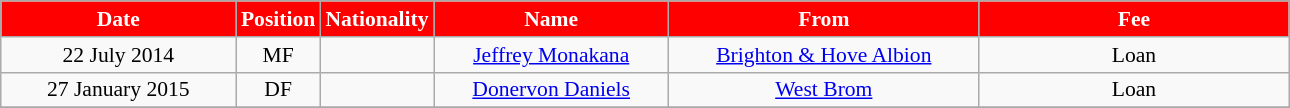<table class="wikitable"  style="text-align:center; font-size:90%; ">
<tr>
<th style="background:#FF0000; color:#FFFFFF; width:150px;">Date</th>
<th style="background:#FF0000; color:#FFFFFF; width:45px;">Position</th>
<th style="background:#FF0000; color:#FFFFFF; width:45px;">Nationality</th>
<th style="background:#FF0000; color:#FFFFFF; width:150px;">Name</th>
<th style="background:#FF0000; color:#FFFFFF; width:200px;">From</th>
<th style="background:#FF0000; color:#FFFFFF; width:200px;">Fee</th>
</tr>
<tr>
<td>22 July 2014</td>
<td>MF</td>
<td></td>
<td><a href='#'>Jeffrey Monakana</a></td>
<td> <a href='#'>Brighton & Hove Albion</a></td>
<td>Loan</td>
</tr>
<tr>
<td>27 January 2015</td>
<td>DF</td>
<td></td>
<td><a href='#'>Donervon Daniels</a></td>
<td> <a href='#'>West Brom</a></td>
<td>Loan</td>
</tr>
<tr>
</tr>
</table>
